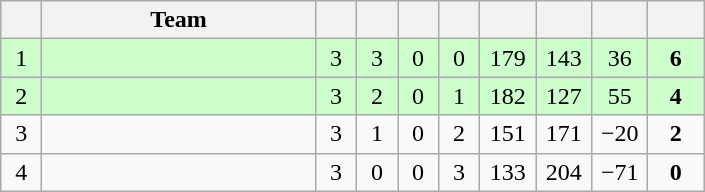<table class=wikitable style=text-align:center>
<tr>
<th width=20 abbr=Position></th>
<th width=175>Team</th>
<th width=20 abbr=Played></th>
<th width=20 abbr=Won></th>
<th width=20 abbr=Drawn></th>
<th width=20 abbr=Lost></th>
<th width=30 abbr=Goal For></th>
<th width=30 abbr=Goal Against></th>
<th width=30 abbr=Goal Difference></th>
<th width=30 abbr=Points></th>
</tr>
<tr bgcolor=#CCFFCC>
<td>1 </td>
<td align=left></td>
<td>3</td>
<td>3</td>
<td>0</td>
<td>0</td>
<td>179</td>
<td>143</td>
<td>36</td>
<td><strong>6</strong></td>
</tr>
<tr bgcolor=#CCFFCC>
<td>2 </td>
<td align=left></td>
<td>3</td>
<td>2</td>
<td>0</td>
<td>1</td>
<td>182</td>
<td>127</td>
<td>55</td>
<td><strong>4</strong></td>
</tr>
<tr>
<td>3 </td>
<td align=left></td>
<td>3</td>
<td>1</td>
<td>0</td>
<td>2</td>
<td>151</td>
<td>171</td>
<td>−20</td>
<td><strong>2</strong></td>
</tr>
<tr>
<td>4 </td>
<td align=left></td>
<td>3</td>
<td>0</td>
<td>0</td>
<td>3</td>
<td>133</td>
<td>204</td>
<td>−71</td>
<td><strong>0</strong></td>
</tr>
</table>
